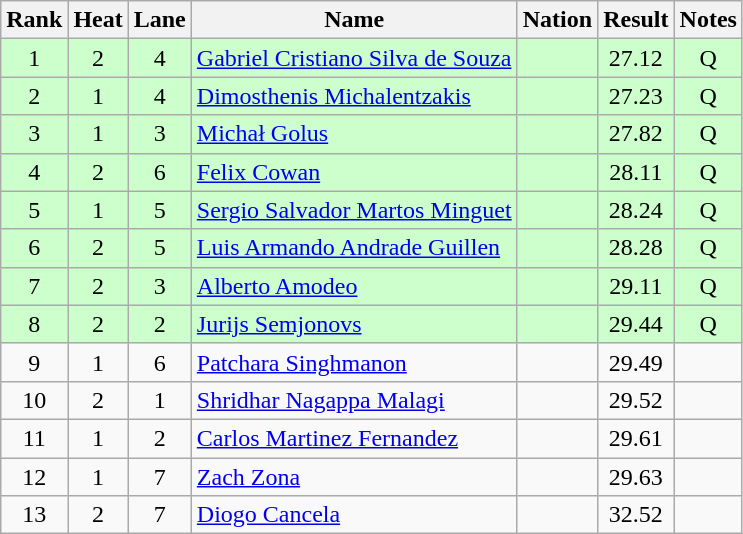<table class="wikitable sortable" style="text-align:center">
<tr>
<th>Rank</th>
<th>Heat</th>
<th>Lane</th>
<th>Name</th>
<th>Nation</th>
<th>Result</th>
<th>Notes</th>
</tr>
<tr bgcolor=ccffcc>
<td>1</td>
<td>2</td>
<td>4</td>
<td align=left><a href='#'>Gabriel Cristiano Silva de Souza</a></td>
<td align=left></td>
<td>27.12</td>
<td>Q</td>
</tr>
<tr bgcolor=ccffcc>
<td>2</td>
<td>1</td>
<td>4</td>
<td align=left><a href='#'>Dimosthenis Michalentzakis</a></td>
<td align=left></td>
<td>27.23</td>
<td>Q</td>
</tr>
<tr bgcolor=ccffcc>
<td>3</td>
<td>1</td>
<td>3</td>
<td align=left><a href='#'>Michał Golus</a></td>
<td align=left></td>
<td>27.82</td>
<td>Q</td>
</tr>
<tr bgcolor=ccffcc>
<td>4</td>
<td>2</td>
<td>6</td>
<td align=left><a href='#'>Felix Cowan</a></td>
<td align=left></td>
<td>28.11</td>
<td>Q</td>
</tr>
<tr bgcolor=ccffcc>
<td>5</td>
<td>1</td>
<td>5</td>
<td align=left><a href='#'>Sergio Salvador Martos Minguet</a></td>
<td align=left></td>
<td>28.24</td>
<td>Q</td>
</tr>
<tr bgcolor=ccffcc>
<td>6</td>
<td>2</td>
<td>5</td>
<td align=left><a href='#'>Luis Armando Andrade Guillen</a></td>
<td align=left></td>
<td>28.28</td>
<td>Q</td>
</tr>
<tr bgcolor=ccffcc>
<td>7</td>
<td>2</td>
<td>3</td>
<td align=left><a href='#'>Alberto Amodeo</a></td>
<td align=left></td>
<td>29.11</td>
<td>Q</td>
</tr>
<tr bgcolor=ccffcc>
<td>8</td>
<td>2</td>
<td>2</td>
<td align=left><a href='#'>Jurijs Semjonovs</a></td>
<td align=left></td>
<td>29.44</td>
<td>Q</td>
</tr>
<tr>
<td>9</td>
<td>1</td>
<td>6</td>
<td align=left><a href='#'>Patchara Singhmanon</a></td>
<td align=left></td>
<td>29.49</td>
<td></td>
</tr>
<tr>
<td>10</td>
<td>2</td>
<td>1</td>
<td align=left><a href='#'>Shridhar Nagappa Malagi</a></td>
<td align=left></td>
<td>29.52</td>
<td></td>
</tr>
<tr>
<td>11</td>
<td>1</td>
<td>2</td>
<td align=left><a href='#'>Carlos Martinez Fernandez</a></td>
<td align=left></td>
<td>29.61</td>
<td></td>
</tr>
<tr>
<td>12</td>
<td>1</td>
<td>7</td>
<td align=left><a href='#'>Zach Zona</a></td>
<td align=left></td>
<td>29.63</td>
<td></td>
</tr>
<tr>
<td>13</td>
<td>2</td>
<td>7</td>
<td align=left><a href='#'>Diogo Cancela</a></td>
<td align=left></td>
<td>32.52</td>
<td></td>
</tr>
</table>
